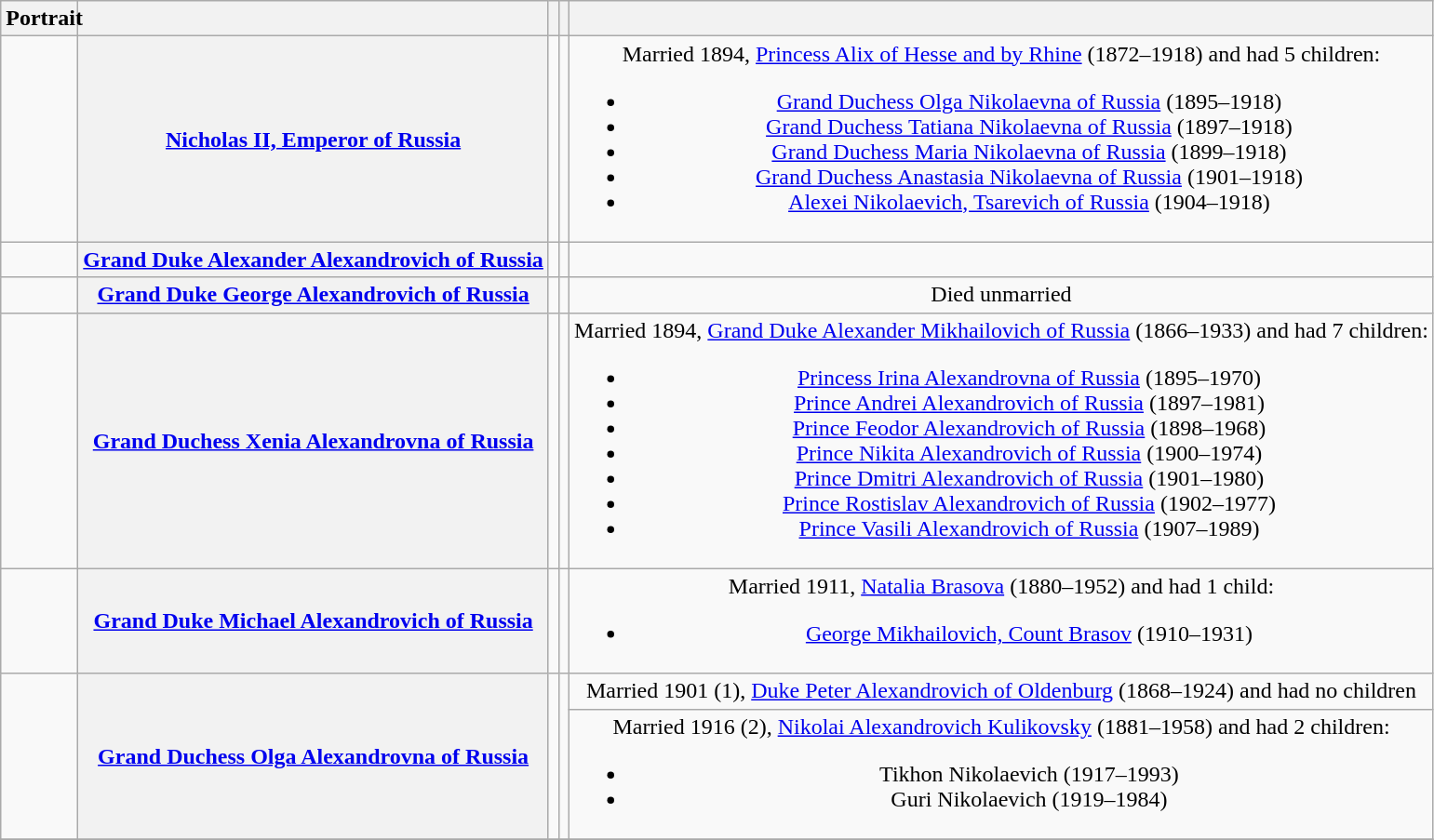<table class="wikitable sortable sticky-header">
<tr>
<th scope="col" class="unsortable" style=max-width:3em>Portrait</th>
<th scope="col" style=max-width:3em></th>
<th scope="col" style=max-width:3em></th>
<th scope="col" style=max-width:3em></th>
<th scope="col" class="unsortable" style=max-width:3em></th>
</tr>
<tr>
<td class="float-center" style="text-align:center;"></td>
<th scope="row" class="float-center" style="text-align:center;" data-sort-value="of Russia, Nicholas"><a href='#'>Nicholas II, Emperor of Russia</a> </th>
<td class="float-center" style="text-align:center;"></td>
<td class="float-center" style="text-align:center;"></td>
<td class="float-center" style="text-align:center;">Married 1894, <a href='#'>Princess Alix of Hesse and by Rhine</a> (1872–1918) and had 5 children:<br><ul><li><a href='#'>Grand Duchess Olga Nikolaevna of Russia</a> (1895–1918)</li><li><a href='#'>Grand Duchess Tatiana Nikolaevna of Russia</a> (1897–1918)</li><li><a href='#'>Grand Duchess Maria Nikolaevna of Russia</a> (1899–1918)</li><li><a href='#'>Grand Duchess Anastasia Nikolaevna of Russia</a> (1901–1918)</li><li><a href='#'>Alexei Nikolaevich, Tsarevich of Russia</a> (1904–1918)</li></ul></td>
</tr>
<tr>
<td class="float-center" style="text-align:center;"></td>
<th scope="row" class="float-center" style="text-align:center;" data-sort-value="of Russia, Alexander"><a href='#'>Grand Duke Alexander Alexandrovich of Russia</a></th>
<td class="float-center" style="text-align:center;"></td>
<td class="float-center" style="text-align:center;"></td>
<td class="float-center" style="text-align:center;"></td>
</tr>
<tr>
<td class="float-center" style="text-align:center;"></td>
<th scope="row" class="float-center" style="text-align:center;" data-sort-value="of Russia, George"><a href='#'>Grand Duke George Alexandrovich of Russia</a></th>
<td class="float-center" style="text-align:center;"></td>
<td class="float-center" style="text-align:center;"></td>
<td class="float-center" style="text-align:center;">Died unmarried</td>
</tr>
<tr>
<td class="float-center" style="text-align:center;"></td>
<th scope="row" class="float-center" style="text-align:center;" data-sort-value="of Russia, Xenia"><a href='#'>Grand Duchess Xenia Alexandrovna of Russia</a></th>
<td class="float-center" style="text-align:center;"></td>
<td class="float-center" style="text-align:center;"></td>
<td class="float-center" style="text-align:center;">Married 1894, <a href='#'>Grand Duke Alexander Mikhailovich of Russia</a> (1866–1933) and had 7 children:<br><ul><li><a href='#'>Princess Irina Alexandrovna of Russia</a> (1895–1970)</li><li><a href='#'>Prince Andrei Alexandrovich of Russia</a> (1897–1981)</li><li><a href='#'>Prince Feodor Alexandrovich of Russia</a> (1898–1968)</li><li><a href='#'>Prince Nikita Alexandrovich of Russia</a> (1900–1974)</li><li><a href='#'>Prince Dmitri Alexandrovich of Russia</a> (1901–1980)</li><li><a href='#'>Prince Rostislav Alexandrovich of Russia</a> (1902–1977)</li><li><a href='#'>Prince Vasili Alexandrovich of Russia</a> (1907–1989)</li></ul></td>
</tr>
<tr>
<td class="float-center" style="text-align:center;"></td>
<th scope="row" class="float-center" style="text-align:center;" data-sort-value="of Russia, Michael"><a href='#'>Grand Duke Michael Alexandrovich of Russia</a></th>
<td class="float-center" style="text-align:center;"></td>
<td class="float-center" style="text-align:center;"></td>
<td class="float-center" style="text-align:center;">Married 1911, <a href='#'>Natalia Brasova</a> (1880–1952) and had 1 child:<br><ul><li><a href='#'>George Mikhailovich, Count Brasov</a> (1910–1931)</li></ul></td>
</tr>
<tr>
<td class="float-center" style="text-align:center;" rowspan="2"></td>
<th scope="rowgroup" class="float-center" style="text-align:center;" rowspan="2" data-sort-value="of Russia, Olga"><a href='#'>Grand Duchess Olga Alexandrovna of Russia</a></th>
<td class="float-center" style="text-align:center;" rowspan="2"></td>
<td class="float-center" style="text-align:center;" rowspan="2"></td>
<td class="float-center" style="text-align:center;">Married 1901 (1), <a href='#'>Duke Peter Alexandrovich of Oldenburg</a> (1868–1924) and had no children</td>
</tr>
<tr>
<td class="float-center" style="text-align:center;">Married 1916 (2), <a href='#'>Nikolai Alexandrovich Kulikovsky</a> (1881–1958) and had 2 children:<br><ul><li>Tikhon Nikolaevich (1917–1993)</li><li>Guri Nikolaevich (1919–1984)</li></ul></td>
</tr>
<tr>
</tr>
</table>
